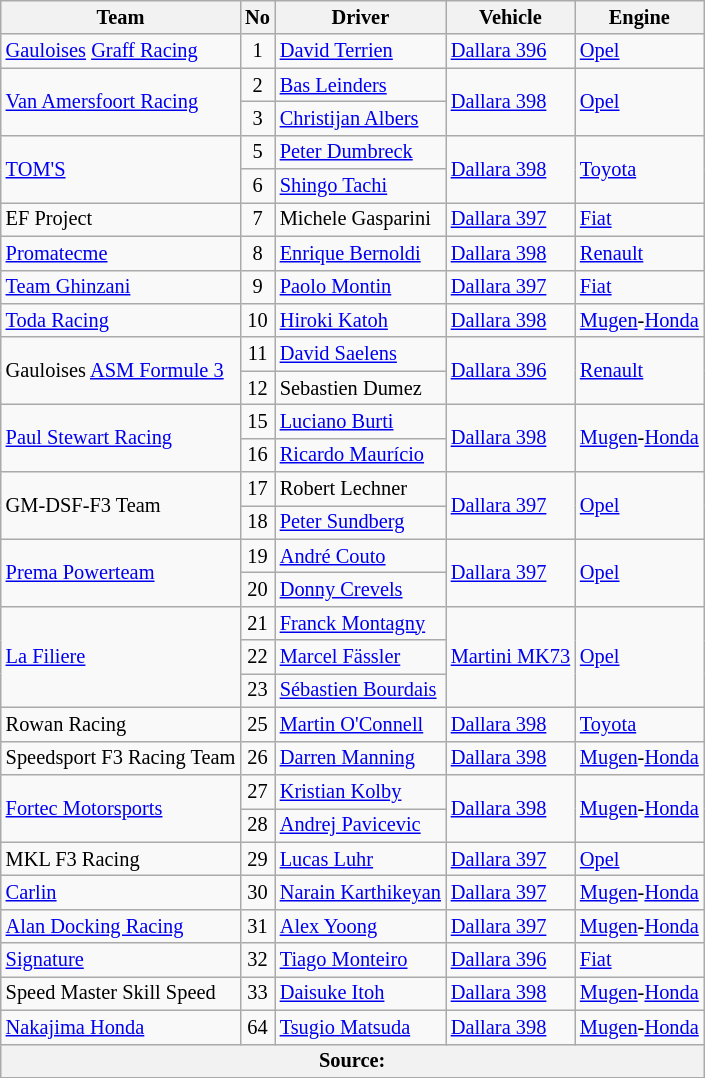<table class="wikitable" style="font-size: 85%;">
<tr>
<th>Team</th>
<th>No</th>
<th>Driver</th>
<th>Vehicle</th>
<th>Engine</th>
</tr>
<tr>
<td> <a href='#'>Gauloises</a> <a href='#'>Graff Racing</a></td>
<td align=center>1</td>
<td> <a href='#'>David Terrien</a></td>
<td><a href='#'>Dallara 396</a></td>
<td><a href='#'>Opel</a></td>
</tr>
<tr>
<td rowspan=2> <a href='#'>Van Amersfoort Racing</a></td>
<td align=center>2</td>
<td> <a href='#'>Bas Leinders</a></td>
<td rowspan=2><a href='#'>Dallara 398</a></td>
<td rowspan=2><a href='#'>Opel</a></td>
</tr>
<tr>
<td align=center>3</td>
<td> <a href='#'>Christijan Albers</a></td>
</tr>
<tr>
<td rowspan=2> <a href='#'>TOM'S</a></td>
<td align=center>5</td>
<td> <a href='#'>Peter Dumbreck</a></td>
<td rowspan=2><a href='#'>Dallara 398</a></td>
<td rowspan=2><a href='#'>Toyota</a></td>
</tr>
<tr>
<td align=center>6</td>
<td> <a href='#'>Shingo Tachi</a></td>
</tr>
<tr>
<td> EF Project</td>
<td align=center>7</td>
<td> Michele Gasparini</td>
<td><a href='#'>Dallara 397</a></td>
<td><a href='#'>Fiat</a></td>
</tr>
<tr>
<td> <a href='#'>Promatecme</a></td>
<td align=center>8</td>
<td> <a href='#'>Enrique Bernoldi</a></td>
<td><a href='#'>Dallara 398</a></td>
<td><a href='#'>Renault</a></td>
</tr>
<tr>
<td> <a href='#'>Team Ghinzani</a></td>
<td align=center>9</td>
<td> <a href='#'>Paolo Montin</a></td>
<td><a href='#'>Dallara 397</a></td>
<td><a href='#'>Fiat</a></td>
</tr>
<tr>
<td> <a href='#'>Toda Racing</a></td>
<td align=center>10</td>
<td> <a href='#'>Hiroki Katoh</a></td>
<td><a href='#'>Dallara 398</a></td>
<td><a href='#'>Mugen</a>-<a href='#'>Honda</a></td>
</tr>
<tr>
<td rowspan=2> Gauloises <a href='#'>ASM Formule 3</a></td>
<td align=center>11</td>
<td> <a href='#'>David Saelens</a></td>
<td rowspan=2><a href='#'>Dallara 396</a></td>
<td rowspan=2><a href='#'>Renault</a></td>
</tr>
<tr>
<td align=center>12</td>
<td> Sebastien Dumez</td>
</tr>
<tr>
<td rowspan=2> <a href='#'>Paul Stewart Racing</a></td>
<td align=center>15</td>
<td> <a href='#'>Luciano Burti</a></td>
<td rowspan=2><a href='#'>Dallara 398</a></td>
<td rowspan=2><a href='#'>Mugen</a>-<a href='#'>Honda</a></td>
</tr>
<tr>
<td align=center>16</td>
<td> <a href='#'>Ricardo Maurício</a></td>
</tr>
<tr>
<td rowspan=2> GM-DSF-F3 Team</td>
<td align=center>17</td>
<td> Robert Lechner</td>
<td rowspan=2><a href='#'>Dallara 397</a></td>
<td rowspan=2><a href='#'>Opel</a></td>
</tr>
<tr>
<td align=center>18</td>
<td> <a href='#'>Peter Sundberg</a></td>
</tr>
<tr>
<td rowspan=2> <a href='#'>Prema Powerteam</a></td>
<td align=center>19</td>
<td> <a href='#'>André Couto</a></td>
<td rowspan=2><a href='#'>Dallara 397</a></td>
<td rowspan=2><a href='#'>Opel</a></td>
</tr>
<tr>
<td align=center>20</td>
<td> <a href='#'>Donny Crevels</a></td>
</tr>
<tr>
<td rowspan=3> <a href='#'>La Filiere</a></td>
<td align=center>21</td>
<td> <a href='#'>Franck Montagny</a></td>
<td rowspan=3><a href='#'>Martini MK73</a></td>
<td rowspan=3><a href='#'>Opel</a></td>
</tr>
<tr>
<td align=center>22</td>
<td> <a href='#'>Marcel Fässler</a></td>
</tr>
<tr>
<td align=center>23</td>
<td> <a href='#'>Sébastien Bourdais</a></td>
</tr>
<tr>
<td> Rowan Racing</td>
<td align=center>25</td>
<td> <a href='#'>Martin O'Connell</a></td>
<td><a href='#'>Dallara 398</a></td>
<td><a href='#'>Toyota</a></td>
</tr>
<tr>
<td> Speedsport F3 Racing Team</td>
<td align=center>26</td>
<td> <a href='#'>Darren Manning</a></td>
<td><a href='#'>Dallara 398</a></td>
<td><a href='#'>Mugen</a>-<a href='#'>Honda</a></td>
</tr>
<tr>
<td rowspan=2> <a href='#'>Fortec Motorsports</a></td>
<td align=center>27</td>
<td> <a href='#'>Kristian Kolby</a></td>
<td rowspan=2><a href='#'>Dallara 398</a></td>
<td rowspan=2><a href='#'>Mugen</a>-<a href='#'>Honda</a></td>
</tr>
<tr>
<td align=center>28</td>
<td> <a href='#'>Andrej Pavicevic</a></td>
</tr>
<tr>
<td> MKL F3 Racing</td>
<td align=center>29</td>
<td> <a href='#'>Lucas Luhr</a></td>
<td><a href='#'>Dallara 397</a></td>
<td><a href='#'>Opel</a></td>
</tr>
<tr>
<td> <a href='#'>Carlin</a></td>
<td align=center>30</td>
<td> <a href='#'>Narain Karthikeyan</a></td>
<td><a href='#'>Dallara 397</a></td>
<td><a href='#'>Mugen</a>-<a href='#'>Honda</a></td>
</tr>
<tr>
<td> <a href='#'>Alan Docking Racing</a></td>
<td align=center>31</td>
<td> <a href='#'>Alex Yoong</a></td>
<td><a href='#'>Dallara 397</a></td>
<td><a href='#'>Mugen</a>-<a href='#'>Honda</a></td>
</tr>
<tr>
<td> <a href='#'>Signature</a></td>
<td align=center>32</td>
<td> <a href='#'>Tiago Monteiro</a></td>
<td><a href='#'>Dallara 396</a></td>
<td><a href='#'>Fiat</a></td>
</tr>
<tr>
<td> Speed Master Skill Speed</td>
<td align=center>33</td>
<td> <a href='#'>Daisuke Itoh</a></td>
<td><a href='#'>Dallara 398</a></td>
<td><a href='#'>Mugen</a>-<a href='#'>Honda</a></td>
</tr>
<tr>
<td> <a href='#'>Nakajima Honda</a></td>
<td align=center>64</td>
<td> <a href='#'>Tsugio Matsuda</a></td>
<td><a href='#'>Dallara 398</a></td>
<td><a href='#'>Mugen</a>-<a href='#'>Honda</a></td>
</tr>
<tr>
<th colspan=6 align=center>Source:</th>
</tr>
<tr>
</tr>
</table>
